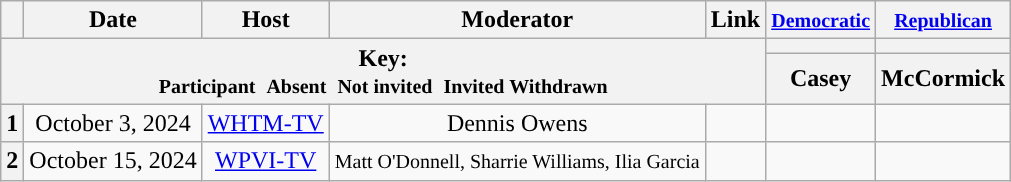<table class="wikitable" style="text-align:center;">
<tr>
<th scope="col"></th>
<th scope="col">Date</th>
<th scope="col">Host</th>
<th scope="col">Moderator</th>
<th scope="col">Link</th>
<th scope="col"><small><a href='#'>Democratic</a></small></th>
<th scope="col"><small><a href='#'>Republican</a></small></th>
</tr>
<tr>
<th colspan="5" rowspan="2">Key:<br> <small>Participant </small>  <small>Absent </small>  <small>Not invited </small>  <small>Invited  Withdrawn</small></th>
<th scope="col" style="background:"></th>
<th scope="col" style="background:"></th>
</tr>
<tr>
<th scope="col">Casey</th>
<th scope="col">McCormick</th>
</tr>
<tr>
<th>1</th>
<td style="white-space:nowrap;">October 3, 2024</td>
<td style="white-space:nowrap;"><a href='#'>WHTM-TV</a></td>
<td style="white-space:nowrap;">Dennis Owens</td>
<td style="white-space:nowrap;"></td>
<td></td>
<td></td>
</tr>
<tr>
<th>2</th>
<td style="white-space:nowrap;">October 15, 2024</td>
<td style="white-space:nowrap;"><a href='#'>WPVI-TV</a></td>
<td style="white-space:nowrap;"><small>Matt O'Donnell, Sharrie Williams, Ilia Garcia</small></td>
<td style="white-space:nowrap;"></td>
<td></td>
<td></td>
</tr>
</table>
